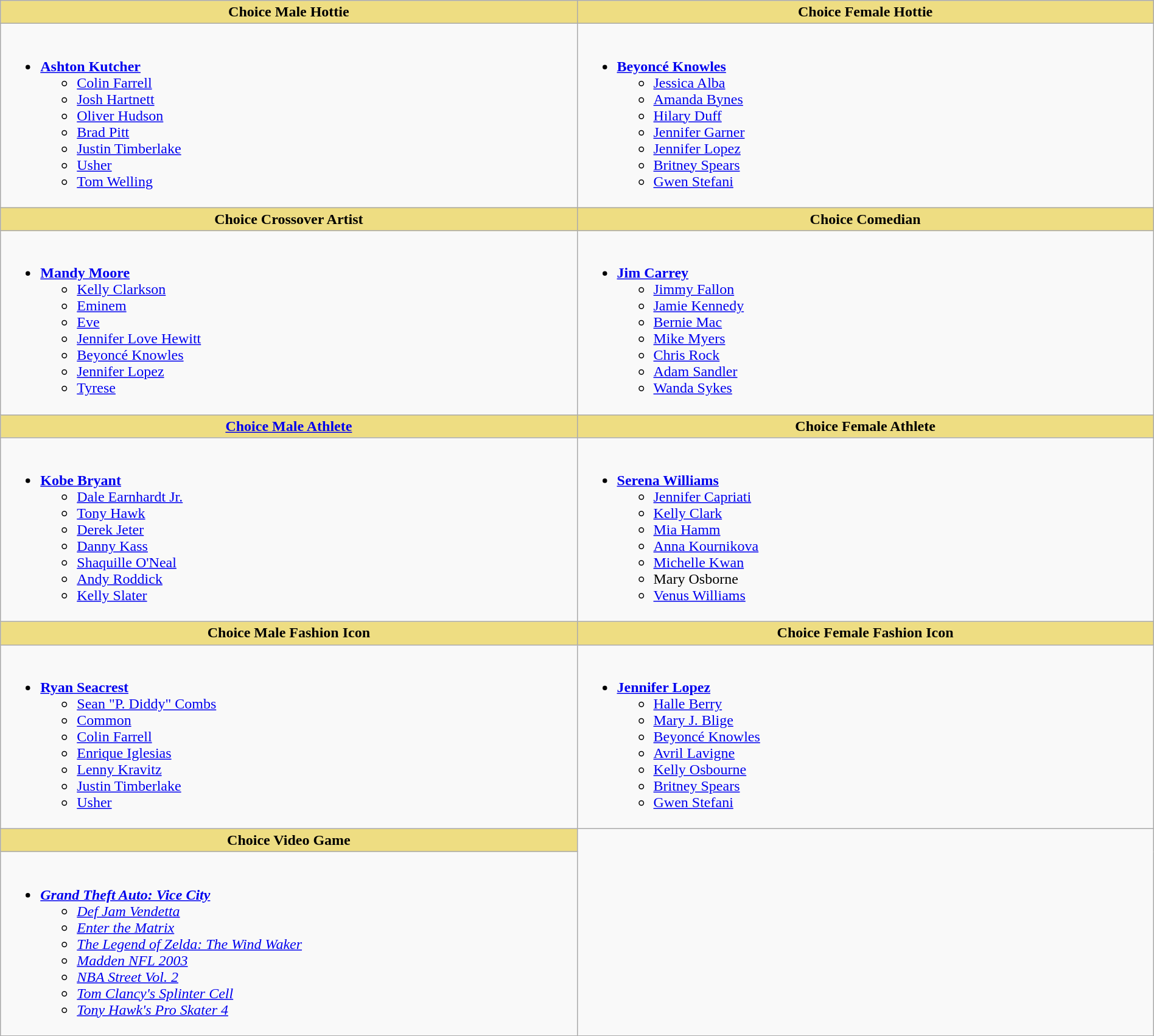<table class="wikitable" style="width:100%">
<tr>
<th style="background:#EEDD82; width:50%">Choice Male Hottie</th>
<th style="background:#EEDD82; width:50%">Choice Female Hottie</th>
</tr>
<tr>
<td valign="top"><br><ul><li><strong><a href='#'>Ashton Kutcher</a></strong><ul><li><a href='#'>Colin Farrell</a></li><li><a href='#'>Josh Hartnett</a></li><li><a href='#'>Oliver Hudson</a></li><li><a href='#'>Brad Pitt</a></li><li><a href='#'>Justin Timberlake</a></li><li><a href='#'>Usher</a></li><li><a href='#'>Tom Welling</a></li></ul></li></ul></td>
<td valign="top"><br><ul><li><strong><a href='#'>Beyoncé Knowles</a></strong><ul><li><a href='#'>Jessica Alba</a></li><li><a href='#'>Amanda Bynes</a></li><li><a href='#'>Hilary Duff</a></li><li><a href='#'>Jennifer Garner</a></li><li><a href='#'>Jennifer Lopez</a></li><li><a href='#'>Britney Spears</a></li><li><a href='#'>Gwen Stefani</a></li></ul></li></ul></td>
</tr>
<tr>
<th style="background:#EEDD82; width:50%">Choice Crossover Artist</th>
<th style="background:#EEDD82; width:50%">Choice Comedian</th>
</tr>
<tr>
<td valign="top"><br><ul><li><strong><a href='#'>Mandy Moore</a></strong><ul><li><a href='#'>Kelly Clarkson</a></li><li><a href='#'>Eminem</a></li><li><a href='#'>Eve</a></li><li><a href='#'>Jennifer Love Hewitt</a></li><li><a href='#'>Beyoncé Knowles</a></li><li><a href='#'>Jennifer Lopez</a></li><li><a href='#'>Tyrese</a></li></ul></li></ul></td>
<td valign="top"><br><ul><li><strong><a href='#'>Jim Carrey</a></strong><ul><li><a href='#'>Jimmy Fallon</a></li><li><a href='#'>Jamie Kennedy</a></li><li><a href='#'>Bernie Mac</a></li><li><a href='#'>Mike Myers</a></li><li><a href='#'>Chris Rock</a></li><li><a href='#'>Adam Sandler</a></li><li><a href='#'>Wanda Sykes</a></li></ul></li></ul></td>
</tr>
<tr>
<th style="background:#EEDD82; width:50%"><a href='#'>Choice Male Athlete</a></th>
<th style="background:#EEDD82; width:50%">Choice Female Athlete</th>
</tr>
<tr>
<td valign="top"><br><ul><li><strong><a href='#'>Kobe Bryant</a></strong><ul><li><a href='#'>Dale Earnhardt Jr.</a></li><li><a href='#'>Tony Hawk</a></li><li><a href='#'>Derek Jeter</a></li><li><a href='#'>Danny Kass</a></li><li><a href='#'>Shaquille O'Neal</a></li><li><a href='#'>Andy Roddick</a></li><li><a href='#'>Kelly Slater</a></li></ul></li></ul></td>
<td valign="top"><br><ul><li><strong><a href='#'>Serena Williams</a></strong><ul><li><a href='#'>Jennifer Capriati</a></li><li><a href='#'>Kelly Clark</a></li><li><a href='#'>Mia Hamm</a></li><li><a href='#'>Anna Kournikova</a></li><li><a href='#'>Michelle Kwan</a></li><li>Mary Osborne</li><li><a href='#'>Venus Williams</a></li></ul></li></ul></td>
</tr>
<tr>
<th style="background:#EEDD82; width:50%">Choice Male Fashion Icon</th>
<th style="background:#EEDD82; width:50%">Choice Female Fashion Icon</th>
</tr>
<tr>
<td valign="top"><br><ul><li><strong><a href='#'>Ryan Seacrest</a></strong><ul><li><a href='#'>Sean "P. Diddy" Combs</a></li><li><a href='#'>Common</a></li><li><a href='#'>Colin Farrell</a></li><li><a href='#'>Enrique Iglesias</a></li><li><a href='#'>Lenny Kravitz</a></li><li><a href='#'>Justin Timberlake</a></li><li><a href='#'>Usher</a></li></ul></li></ul></td>
<td valign="top"><br><ul><li><strong><a href='#'>Jennifer Lopez</a></strong><ul><li><a href='#'>Halle Berry</a></li><li><a href='#'>Mary J. Blige</a></li><li><a href='#'>Beyoncé Knowles</a></li><li><a href='#'>Avril Lavigne</a></li><li><a href='#'>Kelly Osbourne</a></li><li><a href='#'>Britney Spears</a></li><li><a href='#'>Gwen Stefani</a></li></ul></li></ul></td>
</tr>
<tr>
<th style="background:#EEDD82;">Choice Video Game</th>
</tr>
<tr>
<td valign="top"><br><ul><li><strong><em><a href='#'>Grand Theft Auto: Vice City</a></em></strong><ul><li><em><a href='#'>Def Jam Vendetta</a></em></li><li><em><a href='#'>Enter the Matrix</a></em></li><li><em><a href='#'>The Legend of Zelda: The Wind Waker</a></em></li><li><em><a href='#'>Madden NFL 2003</a></em></li><li><em><a href='#'>NBA Street Vol. 2</a></em></li><li><em><a href='#'>Tom Clancy's Splinter Cell</a></em></li><li><em><a href='#'>Tony Hawk's Pro Skater 4</a></em></li></ul></li></ul></td>
</tr>
</table>
